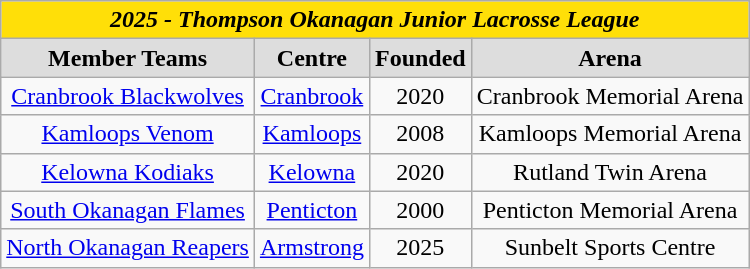<table class="wikitable">
<tr align="center" bgcolor="#FFDF08">
<td colspan="5" style="color:black"><strong><em>2025 - Thompson Okanagan Junior Lacrosse League</em></strong></td>
</tr>
<tr align="center" bgcolor="#dddddd">
<td><strong>Member Teams</strong></td>
<td><strong>Centre</strong></td>
<td><strong>Founded</strong></td>
<td><strong>Arena</strong></td>
</tr>
<tr align="center">
<td><a href='#'>Cranbrook Blackwolves</a></td>
<td><a href='#'>Cranbrook</a></td>
<td>2020</td>
<td>Cranbrook Memorial Arena</td>
</tr>
<tr align="center">
<td><a href='#'>Kamloops Venom</a></td>
<td><a href='#'>Kamloops</a></td>
<td>2008</td>
<td>Kamloops Memorial Arena</td>
</tr>
<tr align="center">
<td><a href='#'>Kelowna Kodiaks</a></td>
<td><a href='#'>Kelowna</a></td>
<td>2020</td>
<td>Rutland Twin Arena</td>
</tr>
<tr align="center">
<td><a href='#'>South Okanagan Flames</a></td>
<td><a href='#'>Penticton</a></td>
<td>2000</td>
<td>Penticton Memorial Arena</td>
</tr>
<tr align="center">
<td><a href='#'>North Okanagan Reapers</a></td>
<td><a href='#'>Armstrong</a></td>
<td>2025</td>
<td>Sunbelt Sports Centre</td>
</tr>
</table>
